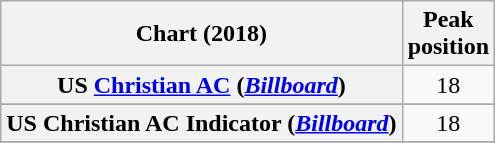<table class="wikitable sortable plainrowheaders" style="text-align:center">
<tr>
<th scope="col">Chart (2018)</th>
<th scope="col">Peak<br> position</th>
</tr>
<tr>
<th scope="row">US <a href='#'>Christian AC</a> (<em><a href='#'>Billboard</a></em>)</th>
<td>18</td>
</tr>
<tr>
</tr>
<tr>
</tr>
<tr>
<th scope="row">US Christian AC Indicator (<em><a href='#'>Billboard</a></em>)</th>
<td align="center">18</td>
</tr>
<tr>
</tr>
</table>
